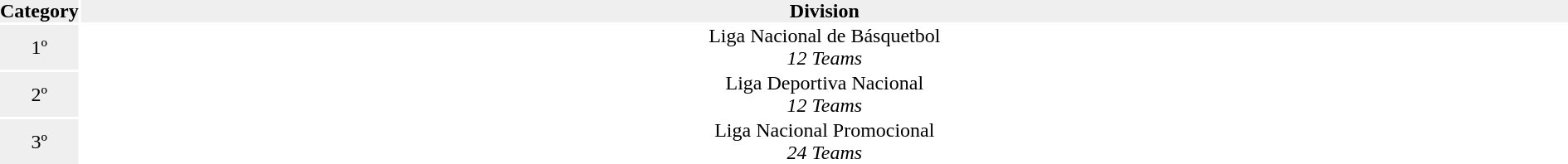<table align="center" class="toc" cellpadding=0>
<tr style="background:#efefef;">
<th colspan="2" width=4.6% align="center"><strong>Category</strong></th>
<th colspan="18" width=95.4% align="center"><strong>Division</strong></th>
</tr>
<tr>
<td colspan="2" width="4.6%%" align="center" style="background:#efefef;">1º</td>
<td colspan="18" width="95.4%" align="center">Liga Nacional de Básquetbol<br><em>12 Teams</em></td>
</tr>
<tr>
<td colspan="2" width="4.6%%" align="center" style="background:#efefef;">2º</td>
<td colspan="18" width="95.4%" align="center">Liga Deportiva Nacional<br><em>12 Teams</em></td>
</tr>
<tr>
<td colspan="2" width="4.6%%" align="center" style="background:#efefef;">3º</td>
<td colspan="18" width="95.4%" align="center">Liga Nacional Promocional<br><em>24 Teams</em></td>
</tr>
</table>
